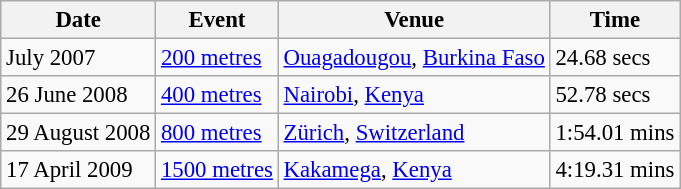<table class="wikitable" style="border-collapse: collapse; font-size: 95%;">
<tr>
<th>Date</th>
<th>Event</th>
<th>Venue</th>
<th>Time</th>
</tr>
<tr>
<td>July 2007</td>
<td><a href='#'>200 metres</a></td>
<td><a href='#'>Ouagadougou</a>, <a href='#'>Burkina Faso</a></td>
<td>24.68 secs</td>
</tr>
<tr>
<td>26 June 2008</td>
<td><a href='#'>400 metres</a></td>
<td><a href='#'>Nairobi</a>, <a href='#'>Kenya</a></td>
<td>52.78 secs</td>
</tr>
<tr>
<td>29 August 2008</td>
<td><a href='#'>800 metres</a></td>
<td><a href='#'>Zürich</a>, <a href='#'>Switzerland</a></td>
<td>1:54.01 mins</td>
</tr>
<tr>
<td>17 April 2009</td>
<td><a href='#'>1500 metres</a></td>
<td><a href='#'>Kakamega</a>, <a href='#'>Kenya</a></td>
<td>4:19.31 mins</td>
</tr>
</table>
